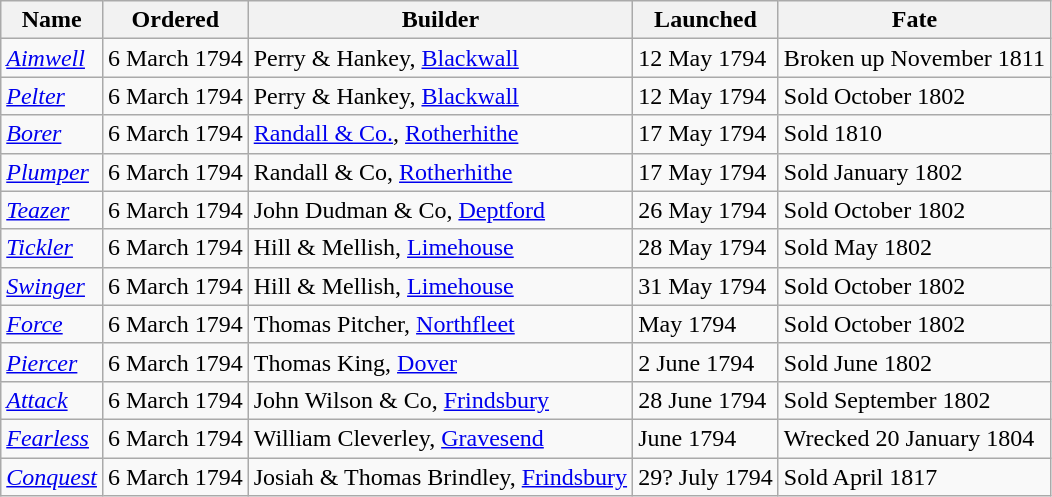<table class="sortable wikitable">
<tr>
<th>Name</th>
<th>Ordered</th>
<th>Builder</th>
<th>Launched</th>
<th>Fate</th>
</tr>
<tr>
<td><a href='#'><em>Aimwell</em></a></td>
<td>6 March 1794</td>
<td>Perry & Hankey, <a href='#'>Blackwall</a></td>
<td>12 May 1794</td>
<td>Broken up November 1811</td>
</tr>
<tr>
<td><a href='#'><em>Pelter</em></a></td>
<td>6 March 1794</td>
<td>Perry & Hankey, <a href='#'>Blackwall</a></td>
<td>12 May 1794</td>
<td>Sold October 1802</td>
</tr>
<tr>
<td><a href='#'><em>Borer</em></a></td>
<td>6 March 1794</td>
<td><a href='#'>Randall & Co.</a>, <a href='#'>Rotherhithe</a></td>
<td>17 May 1794</td>
<td>Sold 1810</td>
</tr>
<tr>
<td><a href='#'><em>Plumper</em></a></td>
<td>6 March 1794</td>
<td>Randall & Co, <a href='#'>Rotherhithe</a></td>
<td>17 May 1794</td>
<td>Sold January 1802</td>
</tr>
<tr>
<td><a href='#'><em>Teazer</em></a></td>
<td>6 March 1794</td>
<td>John Dudman & Co, <a href='#'>Deptford</a></td>
<td>26 May 1794</td>
<td>Sold October 1802</td>
</tr>
<tr>
<td><a href='#'><em>Tickler</em></a></td>
<td>6 March 1794</td>
<td>Hill & Mellish, <a href='#'>Limehouse</a></td>
<td>28 May 1794</td>
<td>Sold May 1802</td>
</tr>
<tr>
<td><a href='#'><em>Swinger</em></a></td>
<td>6 March 1794</td>
<td>Hill & Mellish, <a href='#'>Limehouse</a></td>
<td>31 May 1794</td>
<td>Sold October 1802</td>
</tr>
<tr>
<td><a href='#'><em>Force</em></a></td>
<td>6 March 1794</td>
<td>Thomas Pitcher, <a href='#'>Northfleet</a></td>
<td>May 1794</td>
<td>Sold October 1802</td>
</tr>
<tr>
<td><a href='#'><em>Piercer</em></a></td>
<td>6 March 1794</td>
<td>Thomas King, <a href='#'>Dover</a></td>
<td>2 June 1794</td>
<td>Sold June 1802</td>
</tr>
<tr>
<td><a href='#'><em>Attack</em></a></td>
<td>6 March 1794</td>
<td>John Wilson & Co, <a href='#'>Frindsbury</a></td>
<td>28 June 1794</td>
<td>Sold September 1802</td>
</tr>
<tr>
<td><a href='#'><em>Fearless</em></a></td>
<td>6 March 1794</td>
<td>William Cleverley, <a href='#'>Gravesend</a></td>
<td>June 1794</td>
<td>Wrecked 20 January 1804</td>
</tr>
<tr>
<td><a href='#'><em>Conquest</em></a></td>
<td>6 March 1794</td>
<td>Josiah & Thomas Brindley, <a href='#'>Frindsbury</a></td>
<td>29? July 1794</td>
<td>Sold April 1817</td>
</tr>
</table>
